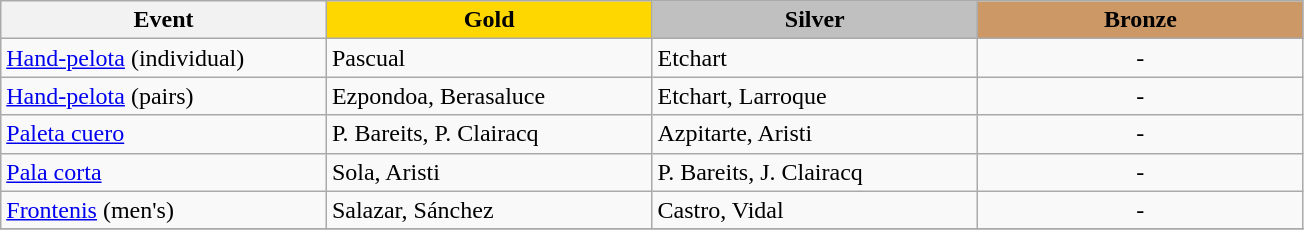<table class="wikitable" style="max-width: 23cm; width: 100%">
<tr>
<th scope="col">Event</th>
<th scope="col" style="background-color:gold; width:25%">Gold</th>
<th scope="col" style="background-color:silver; width:25%; width:25%">Silver</th>
<th scope="col" style="background-color:#cc9966; width:25%">Bronze</th>
</tr>
<tr>
<td><a href='#'>Hand-pelota</a> (individual)</td>
<td> Pascual</td>
<td> Etchart</td>
<td align=center>-</td>
</tr>
<tr>
<td><a href='#'>Hand-pelota</a> (pairs)</td>
<td> Ezpondoa, Berasaluce</td>
<td> Etchart, Larroque</td>
<td align=center>-</td>
</tr>
<tr>
<td><a href='#'>Paleta cuero</a></td>
<td> P. Bareits, P. Clairacq</td>
<td> Azpitarte, Aristi</td>
<td align=center>-</td>
</tr>
<tr>
<td><a href='#'>Pala corta</a></td>
<td> Sola, Aristi</td>
<td> P. Bareits, J. Clairacq</td>
<td align=center>-</td>
</tr>
<tr>
<td><a href='#'>Frontenis</a> (men's)</td>
<td> Salazar, Sánchez</td>
<td> Castro, Vidal</td>
<td align=center>-</td>
</tr>
<tr>
</tr>
</table>
